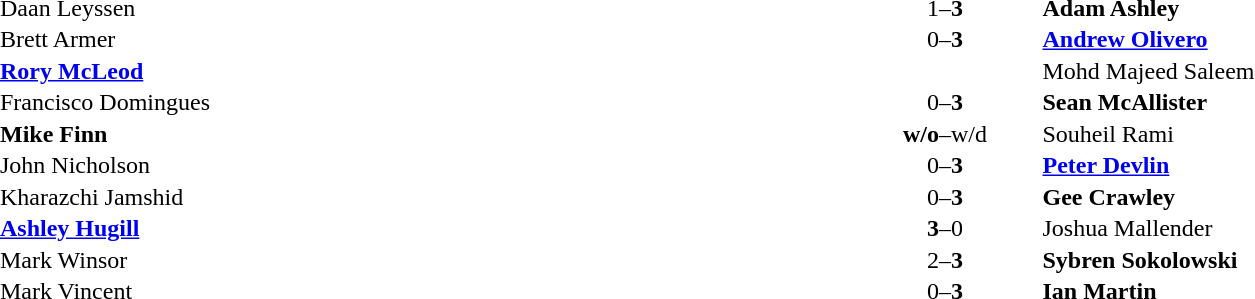<table width="100%" cellspacing="1">
<tr>
<th width=45%></th>
<th width=10%></th>
<th width=45%></th>
</tr>
<tr>
<td> Daan Leyssen</td>
<td align="center">1–<strong>3</strong></td>
<td> <strong>Adam Ashley</strong></td>
</tr>
<tr>
<td> Brett Armer</td>
<td align="center">0–<strong>3</strong></td>
<td> <strong><a href='#'>Andrew Olivero</a></strong></td>
</tr>
<tr>
<td> <strong><a href='#'>Rory McLeod</a></strong></td>
<td align="center"></td>
<td> Mohd Majeed Saleem</td>
</tr>
<tr>
<td> Francisco Domingues</td>
<td align="center">0–<strong>3</strong></td>
<td> <strong>Sean McAllister</strong></td>
</tr>
<tr>
<td> <strong>Mike Finn</strong></td>
<td align="center"><strong>w/o</strong>–w/d</td>
<td> Souheil Rami</td>
</tr>
<tr>
<td> John Nicholson</td>
<td align="center">0–<strong>3</strong></td>
<td> <strong><a href='#'>Peter Devlin</a></strong></td>
</tr>
<tr>
<td> Kharazchi Jamshid</td>
<td align="center">0–<strong>3</strong></td>
<td> <strong>Gee Crawley</strong></td>
</tr>
<tr>
<td> <strong><a href='#'>Ashley Hugill</a></strong></td>
<td align="center"><strong>3</strong>–0</td>
<td> Joshua Mallender</td>
</tr>
<tr>
<td> Mark Winsor</td>
<td align="center">2–<strong>3</strong></td>
<td> <strong>Sybren Sokolowski</strong></td>
</tr>
<tr>
<td> Mark Vincent</td>
<td align="center">0–<strong>3</strong></td>
<td> <strong>Ian Martin</strong></td>
</tr>
</table>
